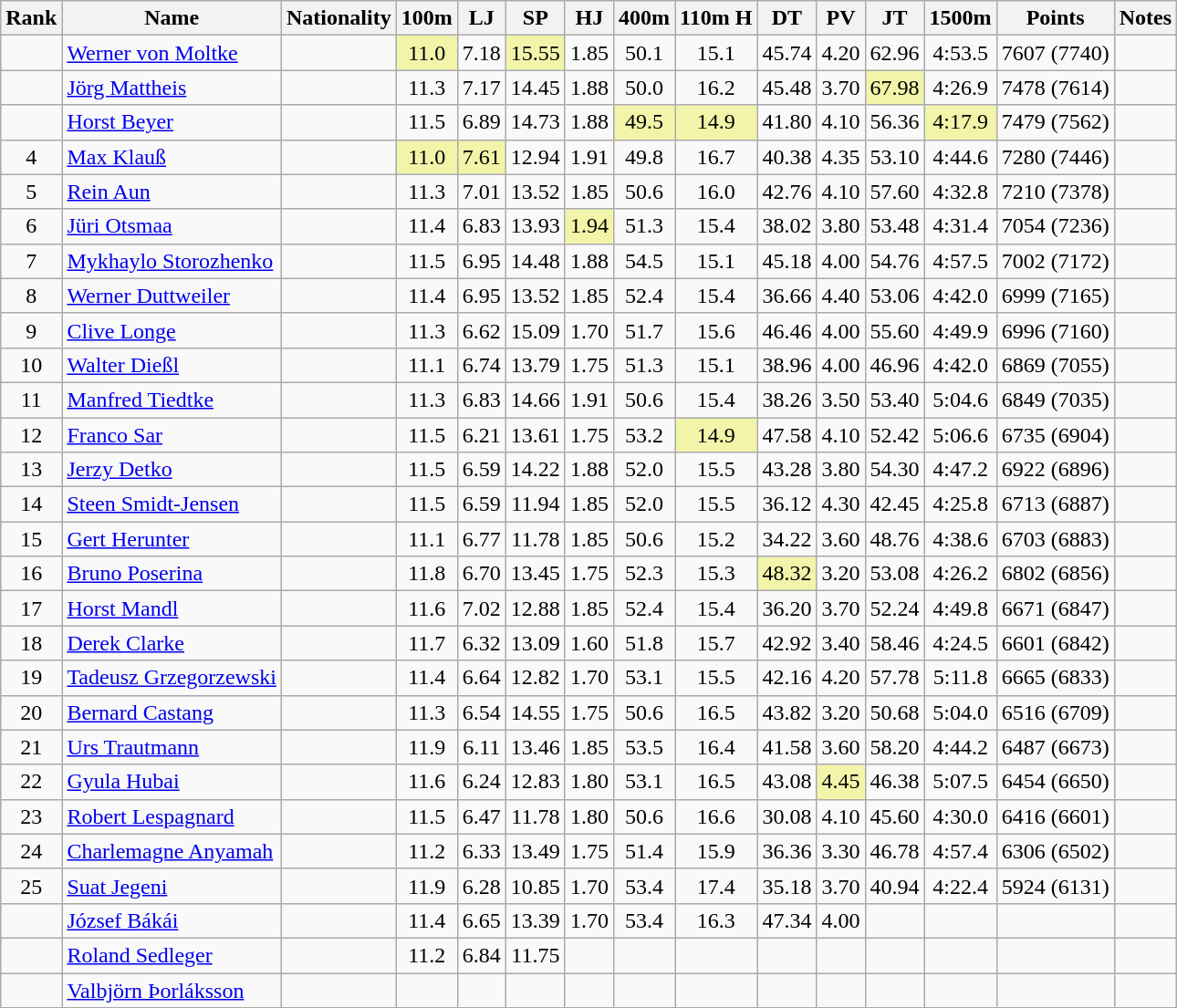<table class="wikitable sortable" style="text-align:center">
<tr>
<th>Rank</th>
<th>Name</th>
<th>Nationality</th>
<th>100m</th>
<th>LJ</th>
<th>SP</th>
<th>HJ</th>
<th>400m</th>
<th>110m H</th>
<th>DT</th>
<th>PV</th>
<th>JT</th>
<th>1500m</th>
<th>Points</th>
<th>Notes</th>
</tr>
<tr>
<td></td>
<td align=left><a href='#'>Werner von Moltke</a></td>
<td align=left></td>
<td bgcolor=#F2F5A9>11.0</td>
<td>7.18</td>
<td bgcolor=#F2F5A9>15.55</td>
<td>1.85</td>
<td>50.1</td>
<td>15.1</td>
<td>45.74</td>
<td>4.20</td>
<td>62.96</td>
<td>4:53.5</td>
<td>7607 (7740)</td>
<td></td>
</tr>
<tr>
<td></td>
<td align=left><a href='#'>Jörg Mattheis</a></td>
<td align=left></td>
<td>11.3</td>
<td>7.17</td>
<td>14.45</td>
<td>1.88</td>
<td>50.0</td>
<td>16.2</td>
<td>45.48</td>
<td>3.70</td>
<td bgcolor=#F2F5A9>67.98</td>
<td>4:26.9</td>
<td>7478 (7614)</td>
<td></td>
</tr>
<tr>
<td></td>
<td align=left><a href='#'>Horst Beyer</a></td>
<td align=left></td>
<td>11.5</td>
<td>6.89</td>
<td>14.73</td>
<td>1.88</td>
<td bgcolor=#F2F5A9>49.5</td>
<td bgcolor=#F2F5A9>14.9</td>
<td>41.80</td>
<td>4.10</td>
<td>56.36</td>
<td bgcolor=#F2F5A9>4:17.9</td>
<td>7479 (7562)</td>
<td></td>
</tr>
<tr>
<td>4</td>
<td align=left><a href='#'>Max Klauß</a></td>
<td align=left></td>
<td bgcolor=#F2F5A9>11.0</td>
<td bgcolor=#F2F5A9>7.61</td>
<td>12.94</td>
<td>1.91</td>
<td>49.8</td>
<td>16.7</td>
<td>40.38</td>
<td>4.35</td>
<td>53.10</td>
<td>4:44.6</td>
<td>7280 (7446)</td>
<td></td>
</tr>
<tr>
<td>5</td>
<td align=left><a href='#'>Rein Aun</a></td>
<td align=left></td>
<td>11.3</td>
<td>7.01</td>
<td>13.52</td>
<td>1.85</td>
<td>50.6</td>
<td>16.0</td>
<td>42.76</td>
<td>4.10</td>
<td>57.60</td>
<td>4:32.8</td>
<td>7210 (7378)</td>
<td></td>
</tr>
<tr>
<td>6</td>
<td align=left><a href='#'>Jüri Otsmaa</a></td>
<td align=left></td>
<td>11.4</td>
<td>6.83</td>
<td>13.93</td>
<td bgcolor=#F2F5A9>1.94</td>
<td>51.3</td>
<td>15.4</td>
<td>38.02</td>
<td>3.80</td>
<td>53.48</td>
<td>4:31.4</td>
<td>7054 (7236)</td>
<td></td>
</tr>
<tr>
<td>7</td>
<td align=left><a href='#'>Mykhaylo Storozhenko</a></td>
<td align=left></td>
<td>11.5</td>
<td>6.95</td>
<td>14.48</td>
<td>1.88</td>
<td>54.5</td>
<td>15.1</td>
<td>45.18</td>
<td>4.00</td>
<td>54.76</td>
<td>4:57.5</td>
<td>7002 (7172)</td>
<td></td>
</tr>
<tr>
<td>8</td>
<td align=left><a href='#'>Werner Duttweiler</a></td>
<td align=left></td>
<td>11.4</td>
<td>6.95</td>
<td>13.52</td>
<td>1.85</td>
<td>52.4</td>
<td>15.4</td>
<td>36.66</td>
<td>4.40</td>
<td>53.06</td>
<td>4:42.0</td>
<td>6999 (7165)</td>
<td></td>
</tr>
<tr>
<td>9</td>
<td align=left><a href='#'>Clive Longe</a></td>
<td align=left></td>
<td>11.3</td>
<td>6.62</td>
<td>15.09</td>
<td>1.70</td>
<td>51.7</td>
<td>15.6</td>
<td>46.46</td>
<td>4.00</td>
<td>55.60</td>
<td>4:49.9</td>
<td>6996 (7160)</td>
<td></td>
</tr>
<tr>
<td>10</td>
<td align=left><a href='#'>Walter Dießl</a></td>
<td align=left></td>
<td>11.1</td>
<td>6.74</td>
<td>13.79</td>
<td>1.75</td>
<td>51.3</td>
<td>15.1</td>
<td>38.96</td>
<td>4.00</td>
<td>46.96</td>
<td>4:42.0</td>
<td>6869 (7055)</td>
<td></td>
</tr>
<tr>
<td>11</td>
<td align=left><a href='#'>Manfred Tiedtke</a></td>
<td align=left></td>
<td>11.3</td>
<td>6.83</td>
<td>14.66</td>
<td>1.91</td>
<td>50.6</td>
<td>15.4</td>
<td>38.26</td>
<td>3.50</td>
<td>53.40</td>
<td>5:04.6</td>
<td>6849 (7035)</td>
<td></td>
</tr>
<tr>
<td>12</td>
<td align=left><a href='#'>Franco Sar</a></td>
<td align=left></td>
<td>11.5</td>
<td>6.21</td>
<td>13.61</td>
<td>1.75</td>
<td>53.2</td>
<td bgcolor=#F2F5A9>14.9</td>
<td>47.58</td>
<td>4.10</td>
<td>52.42</td>
<td>5:06.6</td>
<td>6735 (6904)</td>
<td></td>
</tr>
<tr>
<td>13</td>
<td align=left><a href='#'>Jerzy Detko</a></td>
<td align=left></td>
<td>11.5</td>
<td>6.59</td>
<td>14.22</td>
<td>1.88</td>
<td>52.0</td>
<td>15.5</td>
<td>43.28</td>
<td>3.80</td>
<td>54.30</td>
<td>4:47.2</td>
<td>6922 (6896)</td>
<td></td>
</tr>
<tr>
<td>14</td>
<td align=left><a href='#'>Steen Smidt-Jensen</a></td>
<td align=left></td>
<td>11.5</td>
<td>6.59</td>
<td>11.94</td>
<td>1.85</td>
<td>52.0</td>
<td>15.5</td>
<td>36.12</td>
<td>4.30</td>
<td>42.45</td>
<td>4:25.8</td>
<td>6713 (6887)</td>
<td></td>
</tr>
<tr>
<td>15</td>
<td align=left><a href='#'>Gert Herunter</a></td>
<td align=left></td>
<td>11.1</td>
<td>6.77</td>
<td>11.78</td>
<td>1.85</td>
<td>50.6</td>
<td>15.2</td>
<td>34.22</td>
<td>3.60</td>
<td>48.76</td>
<td>4:38.6</td>
<td>6703 (6883)</td>
<td></td>
</tr>
<tr>
<td>16</td>
<td align=left><a href='#'>Bruno Poserina</a></td>
<td align=left></td>
<td>11.8</td>
<td>6.70</td>
<td>13.45</td>
<td>1.75</td>
<td>52.3</td>
<td>15.3</td>
<td bgcolor=#F2F5A9>48.32</td>
<td>3.20</td>
<td>53.08</td>
<td>4:26.2</td>
<td>6802 (6856)</td>
<td></td>
</tr>
<tr>
<td>17</td>
<td align=left><a href='#'>Horst Mandl</a></td>
<td align=left></td>
<td>11.6</td>
<td>7.02</td>
<td>12.88</td>
<td>1.85</td>
<td>52.4</td>
<td>15.4</td>
<td>36.20</td>
<td>3.70</td>
<td>52.24</td>
<td>4:49.8</td>
<td>6671 (6847)</td>
<td></td>
</tr>
<tr>
<td>18</td>
<td align=left><a href='#'>Derek Clarke</a></td>
<td align=left></td>
<td>11.7</td>
<td>6.32</td>
<td>13.09</td>
<td>1.60</td>
<td>51.8</td>
<td>15.7</td>
<td>42.92</td>
<td>3.40</td>
<td>58.46</td>
<td>4:24.5</td>
<td>6601 (6842)</td>
<td></td>
</tr>
<tr>
<td>19</td>
<td align=left><a href='#'>Tadeusz Grzegorzewski</a></td>
<td align=left></td>
<td>11.4</td>
<td>6.64</td>
<td>12.82</td>
<td>1.70</td>
<td>53.1</td>
<td>15.5</td>
<td>42.16</td>
<td>4.20</td>
<td>57.78</td>
<td>5:11.8</td>
<td>6665 (6833)</td>
<td></td>
</tr>
<tr>
<td>20</td>
<td align=left><a href='#'>Bernard Castang</a></td>
<td align=left></td>
<td>11.3</td>
<td>6.54</td>
<td>14.55</td>
<td>1.75</td>
<td>50.6</td>
<td>16.5</td>
<td>43.82</td>
<td>3.20</td>
<td>50.68</td>
<td>5:04.0</td>
<td>6516 (6709)</td>
<td></td>
</tr>
<tr>
<td>21</td>
<td align=left><a href='#'>Urs Trautmann</a></td>
<td align=left></td>
<td>11.9</td>
<td>6.11</td>
<td>13.46</td>
<td>1.85</td>
<td>53.5</td>
<td>16.4</td>
<td>41.58</td>
<td>3.60</td>
<td>58.20</td>
<td>4:44.2</td>
<td>6487 (6673)</td>
<td></td>
</tr>
<tr>
<td>22</td>
<td align=left><a href='#'>Gyula Hubai</a></td>
<td align=left></td>
<td>11.6</td>
<td>6.24</td>
<td>12.83</td>
<td>1.80</td>
<td>53.1</td>
<td>16.5</td>
<td>43.08</td>
<td bgcolor=#F2F5A9>4.45</td>
<td>46.38</td>
<td>5:07.5</td>
<td>6454 (6650)</td>
<td></td>
</tr>
<tr>
<td>23</td>
<td align=left><a href='#'>Robert Lespagnard</a></td>
<td align=left></td>
<td>11.5</td>
<td>6.47</td>
<td>11.78</td>
<td>1.80</td>
<td>50.6</td>
<td>16.6</td>
<td>30.08</td>
<td>4.10</td>
<td>45.60</td>
<td>4:30.0</td>
<td>6416 (6601)</td>
<td></td>
</tr>
<tr>
<td>24</td>
<td align=left><a href='#'>Charlemagne Anyamah</a></td>
<td align=left></td>
<td>11.2</td>
<td>6.33</td>
<td>13.49</td>
<td>1.75</td>
<td>51.4</td>
<td>15.9</td>
<td>36.36</td>
<td>3.30</td>
<td>46.78</td>
<td>4:57.4</td>
<td>6306 (6502)</td>
<td></td>
</tr>
<tr>
<td>25</td>
<td align=left><a href='#'>Suat Jegeni</a></td>
<td align=left></td>
<td>11.9</td>
<td>6.28</td>
<td>10.85</td>
<td>1.70</td>
<td>53.4</td>
<td>17.4</td>
<td>35.18</td>
<td>3.70</td>
<td>40.94</td>
<td>4:22.4</td>
<td>5924 (6131)</td>
<td></td>
</tr>
<tr>
<td></td>
<td align=left><a href='#'>József Bákái</a></td>
<td align=left></td>
<td>11.4</td>
<td>6.65</td>
<td>13.39</td>
<td>1.70</td>
<td>53.4</td>
<td>16.3</td>
<td>47.34</td>
<td>4.00</td>
<td></td>
<td></td>
<td></td>
<td></td>
</tr>
<tr>
<td></td>
<td align=left><a href='#'>Roland Sedleger</a></td>
<td align=left></td>
<td>11.2</td>
<td>6.84</td>
<td>11.75</td>
<td></td>
<td></td>
<td></td>
<td></td>
<td></td>
<td></td>
<td></td>
<td></td>
<td></td>
</tr>
<tr>
<td></td>
<td align=left><a href='#'>Valbjörn Þorláksson</a></td>
<td align=left></td>
<td></td>
<td></td>
<td></td>
<td></td>
<td></td>
<td></td>
<td></td>
<td></td>
<td></td>
<td></td>
<td></td>
<td></td>
</tr>
</table>
